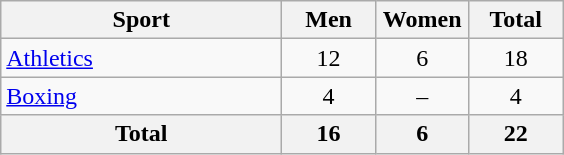<table class="wikitable sortable" style="text-align:center;">
<tr>
<th width=180>Sport</th>
<th width=55>Men</th>
<th width=55>Women</th>
<th width=55>Total</th>
</tr>
<tr>
<td align=left><a href='#'>Athletics</a></td>
<td>12</td>
<td>6</td>
<td>18</td>
</tr>
<tr>
<td align=left><a href='#'>Boxing</a></td>
<td>4</td>
<td>–</td>
<td>4</td>
</tr>
<tr>
<th>Total</th>
<th>16</th>
<th>6</th>
<th>22</th>
</tr>
</table>
